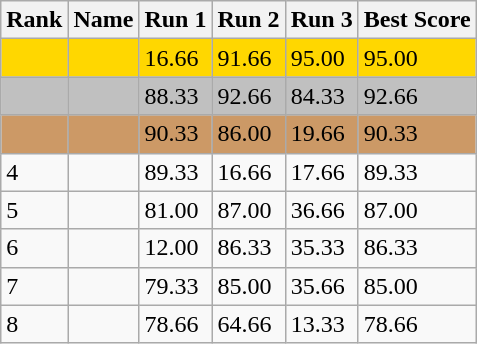<table class="wikitable">
<tr>
<th>Rank</th>
<th>Name</th>
<th>Run 1</th>
<th>Run 2</th>
<th>Run 3</th>
<th>Best Score</th>
</tr>
<tr style="background:gold;">
<td></td>
<td></td>
<td>16.66</td>
<td>91.66</td>
<td>95.00</td>
<td>95.00</td>
</tr>
<tr style="background:silver;">
<td></td>
<td></td>
<td>88.33</td>
<td>92.66</td>
<td>84.33</td>
<td>92.66</td>
</tr>
<tr style="background:#CC9966;">
<td></td>
<td></td>
<td>90.33</td>
<td>86.00</td>
<td>19.66</td>
<td>90.33</td>
</tr>
<tr>
<td>4</td>
<td></td>
<td>89.33</td>
<td>16.66</td>
<td>17.66</td>
<td>89.33</td>
</tr>
<tr>
<td>5</td>
<td></td>
<td>81.00</td>
<td>87.00</td>
<td>36.66</td>
<td>87.00</td>
</tr>
<tr>
<td>6</td>
<td></td>
<td>12.00</td>
<td>86.33</td>
<td>35.33</td>
<td>86.33</td>
</tr>
<tr>
<td>7</td>
<td></td>
<td>79.33</td>
<td>85.00</td>
<td>35.66</td>
<td>85.00</td>
</tr>
<tr>
<td>8</td>
<td></td>
<td>78.66</td>
<td>64.66</td>
<td>13.33</td>
<td>78.66</td>
</tr>
</table>
